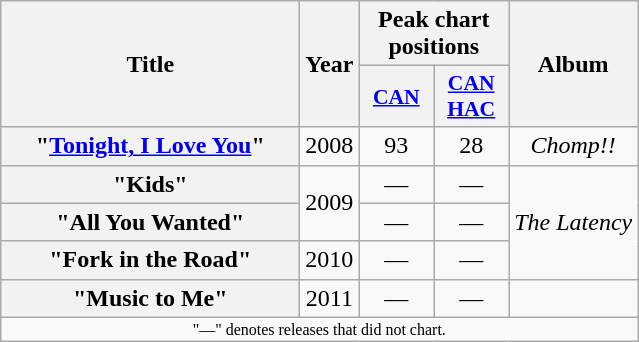<table class="wikitable plainrowheaders" style="text-align:center;" border="1">
<tr>
<th rowspan="2" style="width:12em;">Title</th>
<th rowspan="2">Year</th>
<th colspan="2">Peak chart positions</th>
<th rowspan="2">Album</th>
</tr>
<tr>
<th scope="col" style="width:3em;font-size:90%;"><a href='#'>CAN</a><br></th>
<th scope="col" style="width:3em;font-size:90%;"><a href='#'>CAN<br>HAC</a><br></th>
</tr>
<tr>
<th scope="row">"<a href='#'>Tonight, I Love You</a>"</th>
<td>2008</td>
<td>93</td>
<td>28</td>
<td><em>Chomp!!</em></td>
</tr>
<tr>
<th scope="row">"Kids"</th>
<td rowspan="2">2009</td>
<td>—</td>
<td>—</td>
<td rowspan="3"><em>The Latency</em></td>
</tr>
<tr>
<th scope="row">"All You Wanted"</th>
<td>—</td>
<td>—</td>
</tr>
<tr>
<th scope="row">"Fork in the Road"</th>
<td>2010</td>
<td>—</td>
<td>—</td>
</tr>
<tr>
<th scope="row">"Music to Me"</th>
<td>2011</td>
<td>—</td>
<td>—</td>
<td></td>
</tr>
<tr>
<td colspan="10" style="font-size:8pt">"—" denotes releases that did not chart.</td>
</tr>
</table>
